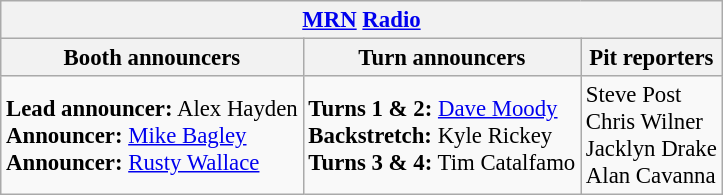<table class="wikitable" style="font-size: 95%">
<tr>
<th colspan="3"><a href='#'>MRN</a> <a href='#'>Radio</a></th>
</tr>
<tr>
<th>Booth announcers</th>
<th>Turn announcers</th>
<th>Pit reporters</th>
</tr>
<tr>
<td><strong>Lead announcer:</strong> Alex Hayden<br><strong>Announcer:</strong> <a href='#'>Mike Bagley</a><br><strong>Announcer:</strong> <a href='#'>Rusty Wallace</a></td>
<td><strong>Turns 1 & 2:</strong> <a href='#'>Dave Moody</a><br><strong>Backstretch:</strong> Kyle Rickey<br><strong>Turns 3 & 4:</strong> Tim Catalfamo</td>
<td>Steve Post<br>Chris Wilner<br>Jacklyn Drake<br>Alan Cavanna</td>
</tr>
</table>
